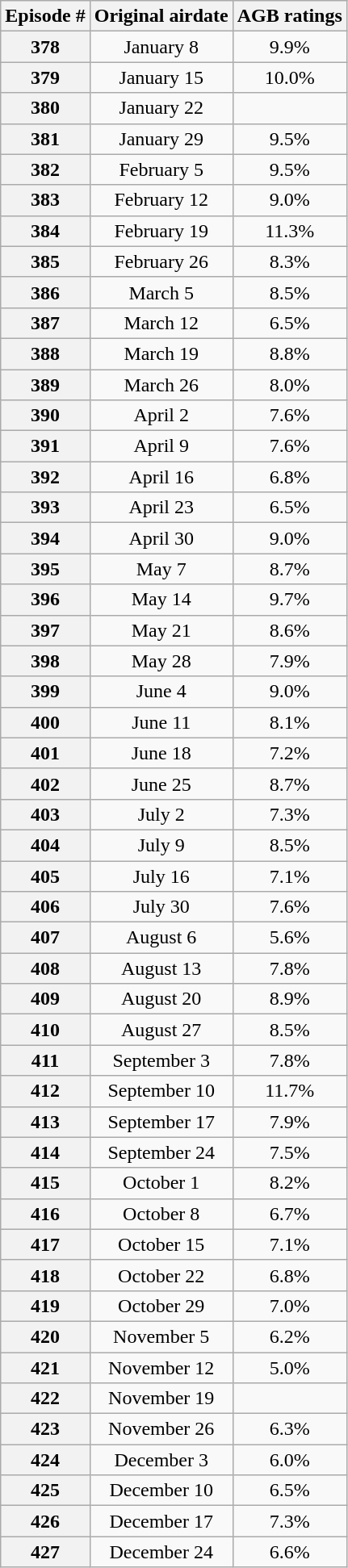<table class="wikitable" style="text-align:center">
<tr>
<th>Episode #</th>
<th>Original airdate</th>
<th>AGB ratings</th>
</tr>
<tr>
<th>378</th>
<td>January 8</td>
<td>9.9%</td>
</tr>
<tr>
<th>379</th>
<td>January 15</td>
<td>10.0%</td>
</tr>
<tr>
<th>380</th>
<td>January 22</td>
<td></td>
</tr>
<tr>
<th>381</th>
<td>January 29</td>
<td>9.5%</td>
</tr>
<tr>
<th>382</th>
<td>February 5</td>
<td>9.5%</td>
</tr>
<tr>
<th>383</th>
<td>February 12</td>
<td>9.0%</td>
</tr>
<tr>
<th>384</th>
<td>February 19</td>
<td>11.3%</td>
</tr>
<tr>
<th>385</th>
<td>February 26</td>
<td>8.3%</td>
</tr>
<tr>
<th>386</th>
<td>March 5</td>
<td>8.5%</td>
</tr>
<tr>
<th>387</th>
<td>March 12</td>
<td>6.5%</td>
</tr>
<tr>
<th>388</th>
<td>March 19</td>
<td>8.8%</td>
</tr>
<tr>
<th>389</th>
<td>March 26</td>
<td>8.0%</td>
</tr>
<tr>
<th>390</th>
<td>April 2</td>
<td>7.6%</td>
</tr>
<tr>
<th>391</th>
<td>April 9</td>
<td>7.6%</td>
</tr>
<tr>
<th>392</th>
<td>April 16</td>
<td>6.8%</td>
</tr>
<tr>
<th>393</th>
<td>April 23</td>
<td>6.5%</td>
</tr>
<tr>
<th>394</th>
<td>April 30</td>
<td>9.0%</td>
</tr>
<tr>
<th>395</th>
<td>May 7</td>
<td>8.7%</td>
</tr>
<tr>
<th>396</th>
<td>May 14</td>
<td>9.7%</td>
</tr>
<tr>
<th>397</th>
<td>May 21</td>
<td>8.6%</td>
</tr>
<tr>
<th>398</th>
<td>May 28</td>
<td>7.9%</td>
</tr>
<tr>
<th>399</th>
<td>June 4</td>
<td>9.0%</td>
</tr>
<tr>
<th>400</th>
<td>June 11</td>
<td>8.1%</td>
</tr>
<tr>
<th>401</th>
<td>June 18</td>
<td>7.2%</td>
</tr>
<tr>
<th>402</th>
<td>June 25</td>
<td>8.7%</td>
</tr>
<tr>
<th>403</th>
<td>July 2</td>
<td>7.3%</td>
</tr>
<tr>
<th>404</th>
<td>July 9</td>
<td>8.5%</td>
</tr>
<tr>
<th>405</th>
<td>July 16</td>
<td>7.1%</td>
</tr>
<tr>
<th>406</th>
<td>July 30</td>
<td>7.6%</td>
</tr>
<tr>
<th>407</th>
<td>August 6</td>
<td>5.6%</td>
</tr>
<tr>
<th>408</th>
<td>August 13</td>
<td>7.8%</td>
</tr>
<tr>
<th>409</th>
<td>August 20</td>
<td>8.9%</td>
</tr>
<tr>
<th>410</th>
<td>August 27</td>
<td>8.5%</td>
</tr>
<tr>
<th>411</th>
<td>September 3</td>
<td>7.8%</td>
</tr>
<tr>
<th>412</th>
<td>September 10</td>
<td>11.7%</td>
</tr>
<tr>
<th>413</th>
<td>September 17</td>
<td>7.9%</td>
</tr>
<tr>
<th>414</th>
<td>September 24</td>
<td>7.5%</td>
</tr>
<tr>
<th>415</th>
<td>October 1</td>
<td>8.2%</td>
</tr>
<tr>
<th>416</th>
<td>October 8</td>
<td>6.7%</td>
</tr>
<tr>
<th>417</th>
<td>October 15</td>
<td>7.1%</td>
</tr>
<tr>
<th>418</th>
<td>October 22</td>
<td>6.8%</td>
</tr>
<tr>
<th>419</th>
<td>October 29</td>
<td>7.0%</td>
</tr>
<tr>
<th>420</th>
<td>November 5</td>
<td>6.2%</td>
</tr>
<tr>
<th>421</th>
<td>November 12</td>
<td>5.0%</td>
</tr>
<tr>
<th>422</th>
<td>November 19</td>
<td></td>
</tr>
<tr>
<th>423</th>
<td>November 26</td>
<td>6.3%</td>
</tr>
<tr>
<th>424</th>
<td>December 3</td>
<td>6.0%</td>
</tr>
<tr>
<th>425</th>
<td>December 10</td>
<td>6.5%</td>
</tr>
<tr>
<th>426</th>
<td>December 17</td>
<td>7.3%</td>
</tr>
<tr>
<th>427</th>
<td>December 24</td>
<td>6.6%</td>
</tr>
</table>
